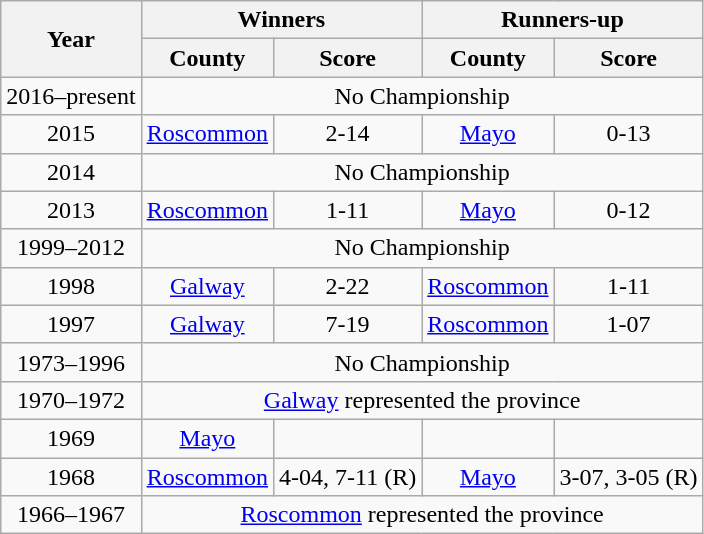<table class="wikitable sortable" style="text-align:center;">
<tr>
<th rowspan="2">Year</th>
<th colspan="2">Winners</th>
<th colspan="2">Runners-up</th>
</tr>
<tr>
<th>County</th>
<th>Score</th>
<th>County</th>
<th>Score</th>
</tr>
<tr>
<td>2016–present</td>
<td colspan="4">No Championship</td>
</tr>
<tr>
<td>2015</td>
<td><a href='#'>Roscommon</a></td>
<td>2-14</td>
<td><a href='#'>Mayo</a></td>
<td>0-13</td>
</tr>
<tr>
<td>2014</td>
<td colspan="4">No Championship</td>
</tr>
<tr>
<td>2013</td>
<td><a href='#'>Roscommon</a></td>
<td>1-11</td>
<td><a href='#'>Mayo</a></td>
<td>0-12</td>
</tr>
<tr>
<td>1999–2012</td>
<td colspan="4">No Championship</td>
</tr>
<tr>
<td>1998</td>
<td><a href='#'>Galway</a></td>
<td>2-22</td>
<td><a href='#'>Roscommon</a></td>
<td>1-11</td>
</tr>
<tr>
<td>1997</td>
<td><a href='#'>Galway</a></td>
<td>7-19</td>
<td><a href='#'>Roscommon</a></td>
<td>1-07</td>
</tr>
<tr>
<td>1973–1996</td>
<td colspan="4">No Championship</td>
</tr>
<tr>
<td>1970–1972</td>
<td colspan="4"><a href='#'>Galway</a> represented the province</td>
</tr>
<tr>
<td>1969</td>
<td><a href='#'>Mayo</a></td>
<td></td>
<td></td>
<td></td>
</tr>
<tr>
<td>1968</td>
<td><a href='#'>Roscommon</a></td>
<td>4-04, 7-11 (R)</td>
<td><a href='#'>Mayo</a></td>
<td>3-07, 3-05 (R)</td>
</tr>
<tr>
<td>1966–1967</td>
<td colspan="4"><a href='#'>Roscommon</a> represented the province</td>
</tr>
</table>
